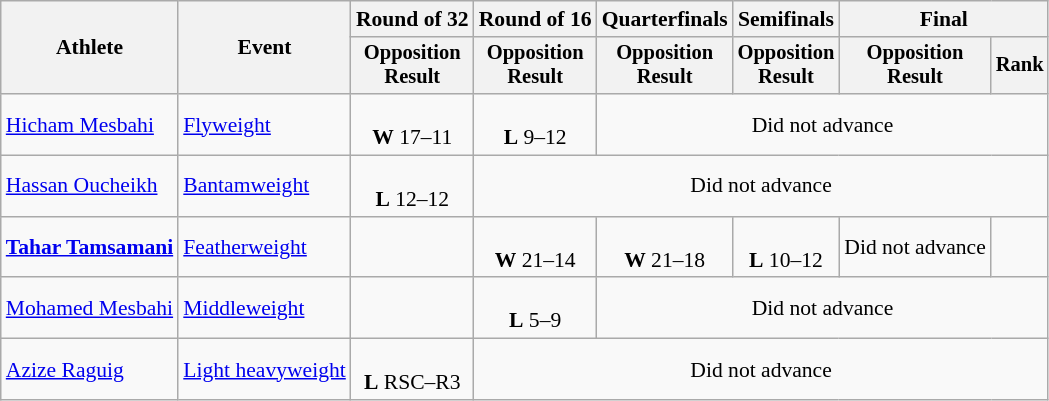<table class="wikitable" style="font-size:90%">
<tr>
<th rowspan="2">Athlete</th>
<th rowspan="2">Event</th>
<th>Round of 32</th>
<th>Round of 16</th>
<th>Quarterfinals</th>
<th>Semifinals</th>
<th colspan=2>Final</th>
</tr>
<tr style="font-size:95%">
<th>Opposition<br>Result</th>
<th>Opposition<br>Result</th>
<th>Opposition<br>Result</th>
<th>Opposition<br>Result</th>
<th>Opposition<br>Result</th>
<th>Rank</th>
</tr>
<tr align=center>
<td align=left><a href='#'>Hicham Mesbahi</a></td>
<td align=left><a href='#'>Flyweight</a></td>
<td><br><strong>W</strong> 17–11</td>
<td><br><strong>L</strong> 9–12</td>
<td colspan=4>Did not advance</td>
</tr>
<tr align=center>
<td align=left><a href='#'>Hassan Oucheikh</a></td>
<td align=left><a href='#'>Bantamweight</a></td>
<td><br><strong>L</strong> 12–12</td>
<td colspan=5>Did not advance</td>
</tr>
<tr align=center>
<td align=left><strong><a href='#'>Tahar Tamsamani</a></strong></td>
<td align=left><a href='#'>Featherweight</a></td>
<td></td>
<td><br><strong>W</strong> 21–14</td>
<td><br><strong>W</strong> 21–18</td>
<td><br><strong>L</strong> 10–12</td>
<td>Did not advance</td>
<td></td>
</tr>
<tr align=center>
<td align=left><a href='#'>Mohamed Mesbahi</a></td>
<td align=left><a href='#'>Middleweight</a></td>
<td></td>
<td><br><strong>L</strong> 5–9</td>
<td colspan=4>Did not advance</td>
</tr>
<tr align=center>
<td align=left><a href='#'>Azize Raguig</a></td>
<td align=left><a href='#'>Light heavyweight</a></td>
<td><br><strong>L</strong> RSC–R3</td>
<td colspan=5>Did not advance</td>
</tr>
</table>
